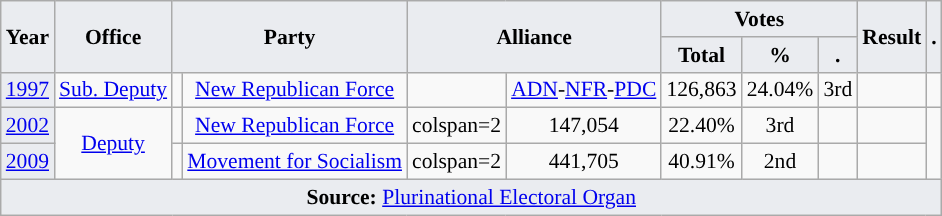<table class="wikitable" style="font-size:90%; text-align:center;">
<tr>
<th style="background-color:#EAECF0;" rowspan=2>Year</th>
<th style="background-color:#EAECF0;" rowspan=2>Office</th>
<th style="background-color:#EAECF0;" colspan=2 rowspan=2>Party</th>
<th style="background-color:#EAECF0;" colspan=2 rowspan=2>Alliance</th>
<th style="background-color:#EAECF0;" colspan=3>Votes</th>
<th style="background-color:#EAECF0;" rowspan=2>Result</th>
<th style="background-color:#EAECF0;" rowspan=2>.</th>
</tr>
<tr>
<th style="background-color:#EAECF0;">Total</th>
<th style="background-color:#EAECF0;">%</th>
<th style="background-color:#EAECF0;">.</th>
</tr>
<tr>
<td style="background-color:#EAECF0;"><a href='#'>1997</a></td>
<td><a href='#'>Sub. Deputy</a></td>
<td style="background-color:"></td>
<td><a href='#'>New Republican Force</a></td>
<td style="background-color:"></td>
<td><a href='#'>ADN</a>-<a href='#'>NFR</a>-<a href='#'>PDC</a></td>
<td>126,863</td>
<td>24.04%</td>
<td>3rd</td>
<td></td>
<td></td>
</tr>
<tr>
<td style="background-color:#EAECF0;"><a href='#'>2002</a></td>
<td rowspan=2><a href='#'>Deputy</a></td>
<td style="background-color:"></td>
<td><a href='#'>New Republican Force</a></td>
<td>colspan=2 </td>
<td>147,054</td>
<td>22.40%</td>
<td>3rd</td>
<td></td>
<td></td>
</tr>
<tr>
<td style="background-color:#EAECF0;"><a href='#'>2009</a></td>
<td style="background-color:"></td>
<td><a href='#'>Movement for Socialism</a></td>
<td>colspan=2 </td>
<td>441,705</td>
<td>40.91%</td>
<td>2nd</td>
<td></td>
<td></td>
</tr>
<tr>
<td style="background-color:#EAECF0;" colspan=11><strong>Source:</strong> <a href='#'>Plurinational Electoral Organ</a>  </td>
</tr>
</table>
